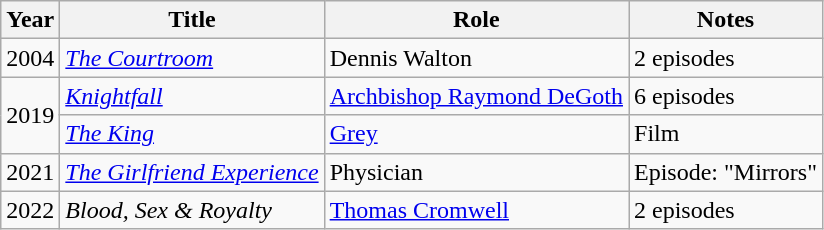<table class="wikitable">
<tr>
<th>Year</th>
<th>Title</th>
<th>Role</th>
<th>Notes</th>
</tr>
<tr>
<td>2004</td>
<td><em><a href='#'>The Courtroom</a></em></td>
<td>Dennis Walton</td>
<td>2 episodes</td>
</tr>
<tr>
<td rowspan="2">2019</td>
<td><em><a href='#'>Knightfall</a></em></td>
<td><a href='#'>Archbishop Raymond DeGoth</a></td>
<td>6 episodes</td>
</tr>
<tr>
<td><em><a href='#'>The King</a></em></td>
<td><a href='#'>Grey</a></td>
<td>Film</td>
</tr>
<tr>
<td>2021</td>
<td><em><a href='#'>The Girlfriend Experience</a></em></td>
<td>Physician</td>
<td>Episode: "Mirrors"</td>
</tr>
<tr>
<td>2022</td>
<td><em>Blood, Sex & Royalty</em></td>
<td><a href='#'>Thomas Cromwell</a></td>
<td>2 episodes</td>
</tr>
</table>
